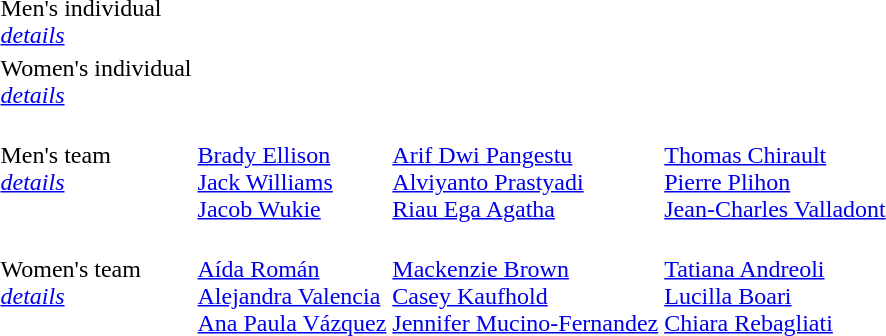<table>
<tr>
<td>Men's individual<br><em><a href='#'>details</a></em></td>
<td></td>
<td></td>
<td></td>
</tr>
<tr>
<td>Women's individual<br><em><a href='#'>details</a></em></td>
<td></td>
<td></td>
<td></td>
</tr>
<tr>
<td>Men's team<br><em><a href='#'>details</a></em></td>
<td> <br><a href='#'>Brady Ellison</a><br><a href='#'>Jack Williams</a><br><a href='#'>Jacob Wukie</a></td>
<td> <br><a href='#'>Arif Dwi Pangestu</a><br><a href='#'>Alviyanto Prastyadi</a><br><a href='#'>Riau Ega Agatha</a></td>
<td> <br><a href='#'>Thomas Chirault</a><br><a href='#'>Pierre Plihon</a><br><a href='#'>Jean-Charles Valladont</a></td>
</tr>
<tr>
<td>Women's team<br><em><a href='#'>details</a></em></td>
<td> <br><a href='#'>Aída Román</a><br><a href='#'>Alejandra Valencia</a><br><a href='#'>Ana Paula Vázquez</a></td>
<td> <br><a href='#'>Mackenzie Brown</a><br><a href='#'>Casey Kaufhold</a><br><a href='#'>Jennifer Mucino-Fernandez</a></td>
<td> <br><a href='#'>Tatiana Andreoli</a><br><a href='#'>Lucilla Boari</a><br><a href='#'>Chiara Rebagliati</a></td>
</tr>
</table>
